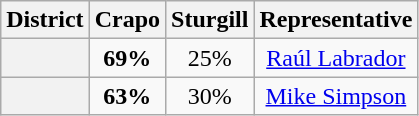<table class=wikitable>
<tr>
<th>District</th>
<th>Crapo</th>
<th>Sturgill</th>
<th>Representative</th>
</tr>
<tr align=center>
<th></th>
<td><strong>69%</strong></td>
<td>25%</td>
<td><a href='#'>Raúl Labrador</a></td>
</tr>
<tr align=center>
<th></th>
<td><strong>63%</strong></td>
<td>30%</td>
<td><a href='#'>Mike Simpson</a></td>
</tr>
</table>
